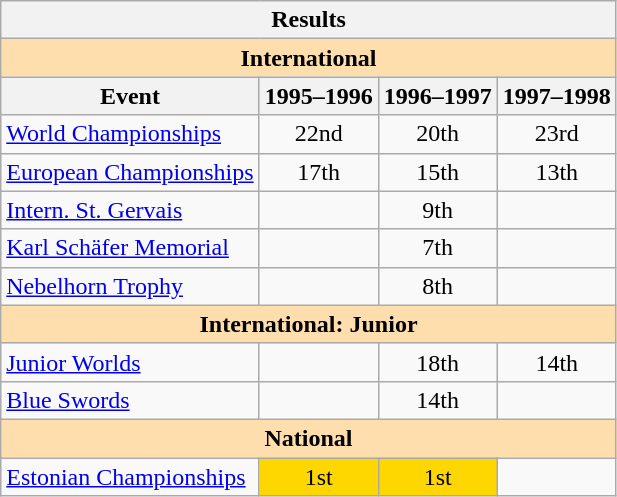<table class="wikitable" style="text-align:center">
<tr>
<th colspan=4 align=center><strong>Results</strong></th>
</tr>
<tr>
<th style="background-color: #ffdead; " colspan=4 align=center><strong>International</strong></th>
</tr>
<tr>
<th>Event</th>
<th>1995–1996</th>
<th>1996–1997</th>
<th>1997–1998</th>
</tr>
<tr>
<td align=left><a href='#'>World Championships</a></td>
<td>22nd</td>
<td>20th</td>
<td>23rd</td>
</tr>
<tr>
<td align=left><a href='#'>European Championships</a></td>
<td>17th</td>
<td>15th</td>
<td>13th</td>
</tr>
<tr>
<td align=left><a href='#'>Intern. St. Gervais</a></td>
<td></td>
<td>9th</td>
<td></td>
</tr>
<tr>
<td align=left><a href='#'>Karl Schäfer Memorial</a></td>
<td></td>
<td>7th</td>
<td></td>
</tr>
<tr>
<td align=left><a href='#'>Nebelhorn Trophy</a></td>
<td></td>
<td>8th</td>
<td></td>
</tr>
<tr>
<th style="background-color: #ffdead; " colspan=4 align=center><strong>International: Junior</strong></th>
</tr>
<tr>
<td align=left><a href='#'>Junior Worlds</a></td>
<td></td>
<td>18th</td>
<td>14th</td>
</tr>
<tr>
<td align=left><a href='#'>Blue Swords</a></td>
<td></td>
<td>14th</td>
<td></td>
</tr>
<tr>
<th style="background-color: #ffdead; " colspan=4 align=center><strong>National</strong></th>
</tr>
<tr>
<td align=left><a href='#'>Estonian Championships</a></td>
<td bgcolor=gold>1st</td>
<td bgcolor=gold>1st</td>
<td></td>
</tr>
</table>
